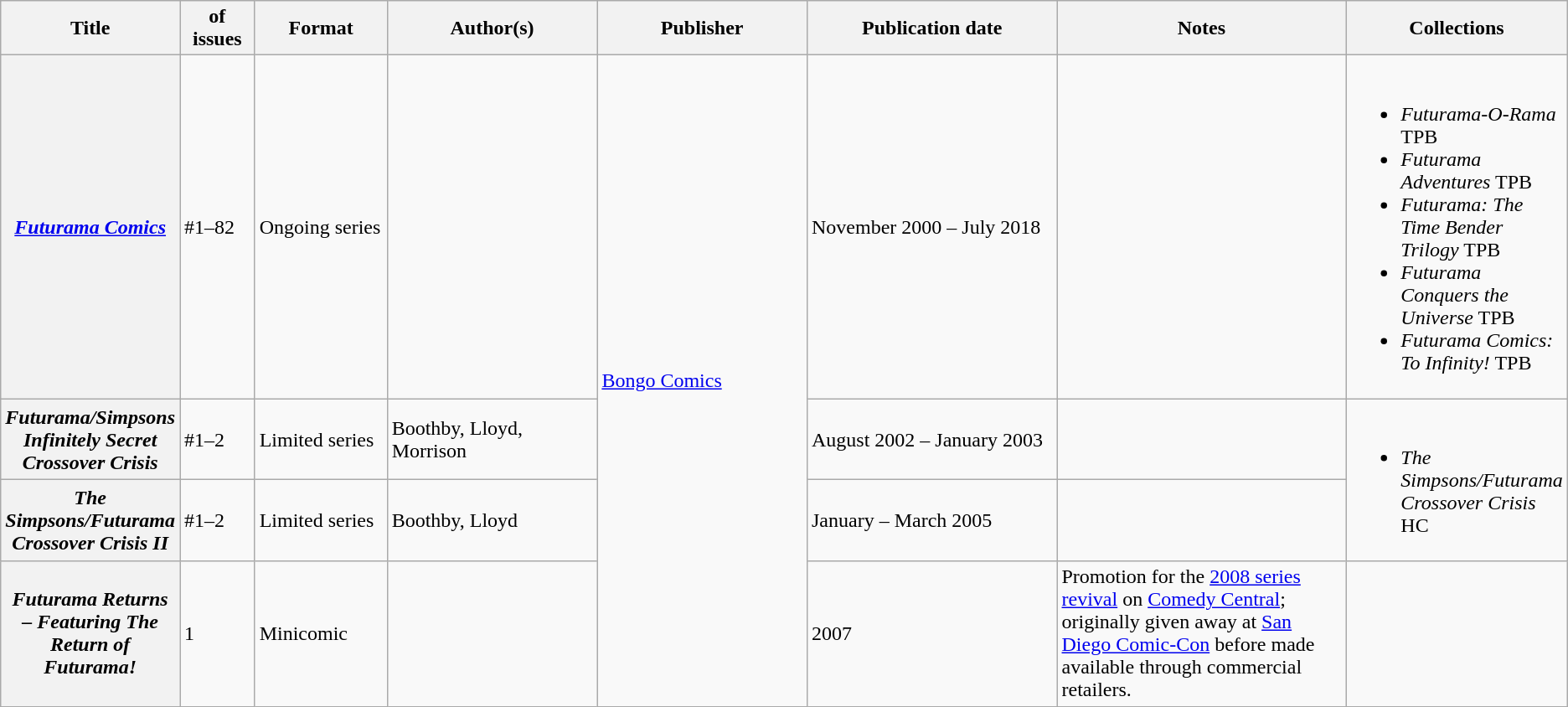<table class="wikitable">
<tr>
<th>Title</th>
<th style="width:40pt"> of issues</th>
<th style="width:75pt">Format</th>
<th style="width:125pt">Author(s)</th>
<th style="width:125pt">Publisher</th>
<th style="width:150pt">Publication date</th>
<th style="width:175pt">Notes</th>
<th>Collections</th>
</tr>
<tr>
<th><em><a href='#'>Futurama Comics</a></em></th>
<td>#1–82</td>
<td>Ongoing series</td>
<td></td>
<td rowspan="4"><a href='#'>Bongo Comics</a></td>
<td>November 2000 – July 2018</td>
<td></td>
<td><br><ul><li><em>Futurama-O-Rama</em> TPB</li><li><em>Futurama Adventures</em> TPB</li><li><em>Futurama: The Time Bender Trilogy</em> TPB</li><li><em>Futurama Conquers the Universe</em> TPB</li><li><em>Futurama Comics: To Infinity!</em> TPB</li></ul></td>
</tr>
<tr>
<th><em>Futurama/Simpsons Infinitely Secret Crossover Crisis</em></th>
<td>#1–2</td>
<td>Limited series</td>
<td>Boothby, Lloyd, Morrison</td>
<td>August 2002 – January 2003</td>
<td></td>
<td rowspan="2"><br><ul><li><em>The Simpsons/Futurama Crossover Crisis</em> HC</li></ul></td>
</tr>
<tr>
<th><em>The Simpsons/Futurama Crossover Crisis II</em></th>
<td>#1–2</td>
<td>Limited series</td>
<td>Boothby, Lloyd</td>
<td>January – March 2005</td>
<td></td>
</tr>
<tr>
<th><em>Futurama Returns – Featuring The Return of Futurama!</em></th>
<td>1</td>
<td>Minicomic</td>
<td></td>
<td>2007</td>
<td>Promotion for the <a href='#'>2008 series revival</a> on <a href='#'>Comedy Central</a>; originally given away at <a href='#'>San Diego Comic-Con</a> before made available through commercial retailers.</td>
<td></td>
</tr>
</table>
